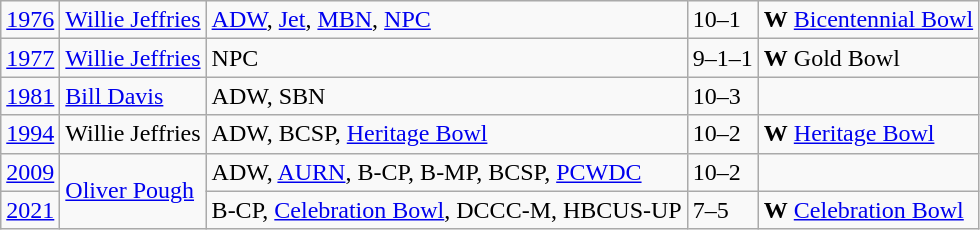<table class="wikitable">
<tr>
<td><a href='#'>1976</a></td>
<td><a href='#'>Willie Jeffries</a></td>
<td><a href='#'>ADW</a>, <a href='#'>Jet</a>, <a href='#'>MBN</a>, <a href='#'>NPC</a></td>
<td>10–1</td>
<td><strong>W</strong> <a href='#'>Bicentennial Bowl</a></td>
</tr>
<tr>
<td><a href='#'>1977</a></td>
<td><a href='#'>Willie Jeffries</a></td>
<td>NPC</td>
<td>9–1–1</td>
<td><strong>W</strong> Gold Bowl</td>
</tr>
<tr>
<td><a href='#'>1981</a></td>
<td><a href='#'>Bill Davis</a></td>
<td>ADW, SBN</td>
<td>10–3</td>
<td></td>
</tr>
<tr>
<td><a href='#'>1994</a></td>
<td>Willie Jeffries</td>
<td>ADW, BCSP, <a href='#'>Heritage Bowl</a></td>
<td>10–2</td>
<td><strong>W</strong> <a href='#'>Heritage Bowl</a></td>
</tr>
<tr>
<td><a href='#'>2009</a></td>
<td rowspan="2"><a href='#'>Oliver Pough</a></td>
<td>ADW, <a href='#'>AURN</a>, B-CP, B-MP, BCSP, <a href='#'>PCWDC</a></td>
<td>10–2</td>
<td></td>
</tr>
<tr>
<td><a href='#'>2021</a></td>
<td>B-CP, <a href='#'>Celebration Bowl</a>, DCCC-M, HBCUS-UP</td>
<td>7–5</td>
<td><strong>W</strong> <a href='#'>Celebration Bowl</a></td>
</tr>
</table>
